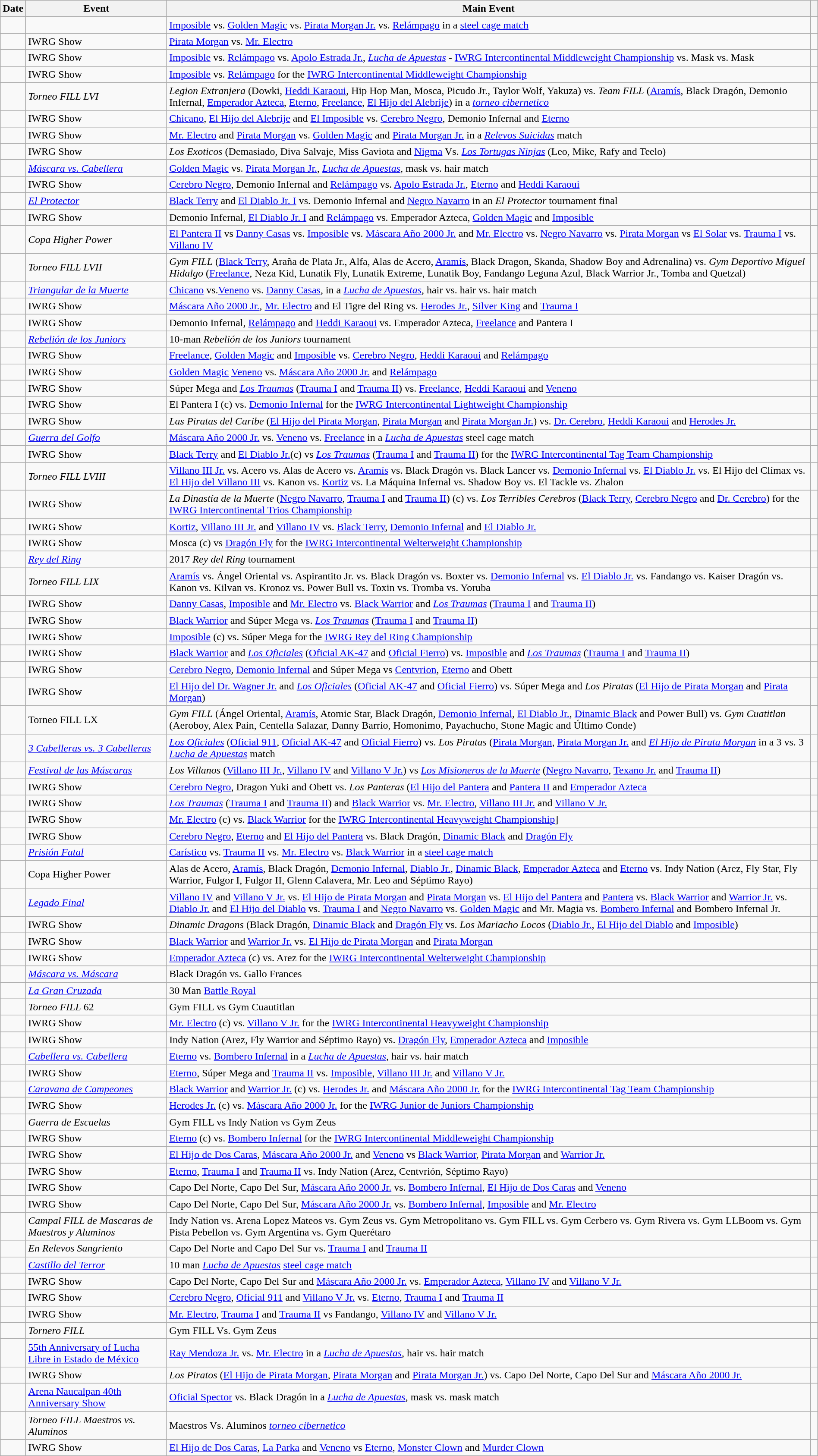<table class="wikitable sortable" width=100%>
<tr>
<th scope="col">Date</th>
<th scope="col">Event</th>
<th class=unsortable scope="col">Main Event</th>
<th class=unsortable scope="col"></th>
</tr>
<tr>
<td></td>
<td></td>
<td><a href='#'>Imposible</a> vs. <a href='#'>Golden Magic</a> vs. <a href='#'>Pirata Morgan Jr.</a> vs. <a href='#'>Relámpago</a> in a <a href='#'>steel cage match</a></td>
<td></td>
</tr>
<tr>
<td></td>
<td>IWRG Show</td>
<td><a href='#'>Pirata Morgan</a> vs. <a href='#'>Mr. Electro</a></td>
<td></td>
</tr>
<tr>
<td></td>
<td>IWRG Show</td>
<td><a href='#'>Imposible</a> vs. <a href='#'>Relámpago</a> vs. <a href='#'>Apolo Estrada Jr.</a>, <em><a href='#'>Lucha de Apuestas</a></em> - <a href='#'>IWRG Intercontinental Middleweight Championship</a> vs. Mask vs. Mask</td>
<td></td>
</tr>
<tr>
<td></td>
<td>IWRG Show</td>
<td><a href='#'>Imposible</a> vs. <a href='#'>Relámpago</a> for the <a href='#'>IWRG Intercontinental Middleweight Championship</a></td>
<td></td>
</tr>
<tr>
<td></td>
<td><em>Torneo FILL LVI</em></td>
<td><em>Legion Extranjera</em> (Dowki, <a href='#'>Heddi Karaoui</a>, Hip Hop Man, Mosca, Picudo Jr., Taylor Wolf, Yakuza) vs. <em>Team FILL</em> (<a href='#'>Aramís</a>, Black Dragón, Demonio Infernal, <a href='#'>Emperador Azteca</a>, <a href='#'>Eterno</a>, <a href='#'>Freelance</a>, <a href='#'>El Hijo del Alebrije</a>) in a <em><a href='#'>torneo cibernetico</a></em></td>
<td></td>
</tr>
<tr>
<td></td>
<td>IWRG Show</td>
<td><a href='#'>Chicano</a>, <a href='#'>El Hijo del Alebrije</a> and <a href='#'>El Imposible</a> vs. <a href='#'>Cerebro Negro</a>, Demonio Infernal and <a href='#'>Eterno</a></td>
<td></td>
</tr>
<tr>
<td></td>
<td>IWRG Show</td>
<td><a href='#'>Mr. Electro</a> and <a href='#'>Pirata Morgan</a> vs. <a href='#'>Golden Magic</a> and <a href='#'>Pirata Morgan Jr.</a> in a <em><a href='#'>Relevos Suicidas</a></em> match</td>
<td><br></td>
</tr>
<tr>
<td></td>
<td>IWRG Show</td>
<td><em>Los Exoticos</em> (Demasiado, Diva Salvaje, Miss Gaviota and <a href='#'>Nigma</a> Vs. <em><a href='#'>Los Tortugas Ninjas</a></em> (Leo, Mike, Rafy and Teelo)</td>
<td></td>
</tr>
<tr>
<td></td>
<td><em><a href='#'>Máscara vs. Cabellera</a></em></td>
<td><a href='#'>Golden Magic</a> vs. <a href='#'>Pirata Morgan Jr.</a>, <em><a href='#'>Lucha de Apuestas</a></em>, mask vs. hair match</td>
<td></td>
</tr>
<tr>
<td></td>
<td>IWRG Show</td>
<td><a href='#'>Cerebro Negro</a>, Demonio Infernal and <a href='#'>Relámpago</a> vs. <a href='#'>Apolo Estrada Jr.</a>, <a href='#'>Eterno</a> and <a href='#'>Heddi Karaoui</a></td>
<td></td>
</tr>
<tr>
<td></td>
<td><em><a href='#'>El Protector</a></em></td>
<td><a href='#'>Black Terry</a> and <a href='#'>El Diablo Jr. I</a> vs. Demonio Infernal and <a href='#'>Negro Navarro</a> in an <em>El Protector</em> tournament final</td>
<td></td>
</tr>
<tr>
<td></td>
<td>IWRG Show</td>
<td>Demonio Infernal, <a href='#'>El Diablo Jr. I</a> and <a href='#'>Relámpago</a> vs. Emperador Azteca, <a href='#'>Golden Magic</a> and <a href='#'>Imposible</a></td>
<td></td>
</tr>
<tr>
<td></td>
<td><em>Copa Higher Power</em></td>
<td><a href='#'>El Pantera II</a> vs <a href='#'>Danny Casas</a> vs. <a href='#'>Imposible</a> vs. <a href='#'>Máscara Año 2000 Jr.</a> and <a href='#'>Mr. Electro</a> vs. <a href='#'>Negro Navarro</a> vs. <a href='#'>Pirata Morgan</a> vs <a href='#'>El Solar</a> vs. <a href='#'>Trauma I</a> vs. <a href='#'>Villano IV</a></td>
<td></td>
</tr>
<tr>
<td></td>
<td><em>Torneo FILL LVII</em></td>
<td><em>Gym FILL</em> (<a href='#'>Black Terry</a>, Araña de Plata Jr., Alfa, Alas de Acero, <a href='#'>Aramís</a>, Black Dragon, Skanda, Shadow Boy and Adrenalina) vs. <em>Gym Deportivo Miguel Hidalgo</em> (<a href='#'>Freelance</a>, Neza Kid, Lunatik Fly, Lunatik Extreme, Lunatik Boy, Fandango Leguna Azul, Black Warrior Jr., Tomba and Quetzal)</td>
<td></td>
</tr>
<tr>
<td></td>
<td><em><a href='#'>Triangular de la Muerte</a></em></td>
<td><a href='#'>Chicano</a> vs.<a href='#'>Veneno</a> vs. <a href='#'>Danny Casas</a>, in a <em><a href='#'>Lucha de Apuestas</a></em>, hair vs. hair vs. hair match</td>
<td></td>
</tr>
<tr>
<td></td>
<td>IWRG Show</td>
<td><a href='#'>Máscara Año 2000 Jr.</a>, <a href='#'>Mr. Electro</a> and El Tigre del Ring vs. <a href='#'>Herodes Jr.</a>, <a href='#'>Silver King</a> and <a href='#'>Trauma I</a></td>
<td></td>
</tr>
<tr>
<td></td>
<td>IWRG Show</td>
<td>Demonio Infernal, <a href='#'>Relámpago</a> and <a href='#'>Heddi Karaoui</a> vs.  Emperador Azteca, <a href='#'>Freelance</a> and Pantera I</td>
<td></td>
</tr>
<tr>
<td></td>
<td><em><a href='#'>Rebelión de los Juniors</a></em></td>
<td>10-man <em>Rebelión de los Juniors</em> tournament</td>
<td></td>
</tr>
<tr>
<td></td>
<td>IWRG Show</td>
<td><a href='#'>Freelance</a>, <a href='#'>Golden Magic</a> and <a href='#'>Imposible</a> vs. <a href='#'>Cerebro Negro</a>, <a href='#'>Heddi Karaoui</a> and <a href='#'>Relámpago</a></td>
<td></td>
</tr>
<tr>
<td></td>
<td>IWRG Show</td>
<td><a href='#'>Golden Magic</a> <a href='#'>Veneno</a> vs. <a href='#'>Máscara Año 2000 Jr.</a> and <a href='#'>Relámpago</a></td>
<td></td>
</tr>
<tr>
<td></td>
<td>IWRG Show</td>
<td>Súper Mega and <em><a href='#'>Los Traumas</a></em> (<a href='#'>Trauma I</a> and <a href='#'>Trauma II</a>) vs. <a href='#'>Freelance</a>, <a href='#'>Heddi Karaoui</a> and <a href='#'>Veneno</a></td>
<td></td>
</tr>
<tr>
<td></td>
<td>IWRG Show</td>
<td>El Pantera I (c) vs. <a href='#'>Demonio Infernal</a> for the <a href='#'>IWRG Intercontinental Lightweight Championship</a></td>
<td></td>
</tr>
<tr>
<td></td>
<td>IWRG Show</td>
<td><em>Las Piratas del Caribe</em> (<a href='#'>El Hijo del Pirata Morgan</a>, <a href='#'>Pirata Morgan</a> and <a href='#'>Pirata Morgan Jr.</a>) vs. <a href='#'>Dr. Cerebro</a>, <a href='#'>Heddi Karaoui</a> and <a href='#'>Herodes Jr.</a></td>
<td></td>
</tr>
<tr>
<td></td>
<td><em><a href='#'>Guerra del Golfo</a></em></td>
<td><a href='#'>Máscara Año 2000 Jr.</a> vs. <a href='#'>Veneno</a> vs. <a href='#'>Freelance</a> in a <em><a href='#'>Lucha de Apuestas</a></em> steel cage match</td>
<td></td>
</tr>
<tr>
<td></td>
<td>IWRG Show</td>
<td><a href='#'>Black Terry</a> and <a href='#'>El Diablo Jr.</a>(c) vs <em><a href='#'>Los Traumas</a></em> (<a href='#'>Trauma I</a> and <a href='#'>Trauma II</a>) for the <a href='#'>IWRG Intercontinental Tag Team Championship</a></td>
<td></td>
</tr>
<tr>
<td></td>
<td><em>Torneo FILL LVIII</em></td>
<td><a href='#'>Villano III Jr.</a> vs. Acero vs. Alas de Acero vs. <a href='#'>Aramís</a> vs. Black Dragón vs. Black Lancer vs. <a href='#'>Demonio Infernal</a> vs. <a href='#'>El Diablo Jr.</a> vs. El Hijo del Clímax vs. <a href='#'>El Hijo del Villano III</a> vs. Kanon vs. <a href='#'>Kortiz</a> vs. La Máquina Infernal vs. Shadow Boy vs. El Tackle vs. Zhalon</td>
<td></td>
</tr>
<tr>
<td></td>
<td>IWRG Show</td>
<td><em>La Dinastía de la Muerte</em> (<a href='#'>Negro Navarro</a>, <a href='#'>Trauma I</a> and <a href='#'>Trauma II</a>) (c) vs. <em>Los Terribles Cerebros</em> (<a href='#'>Black Terry</a>, <a href='#'>Cerebro Negro</a> and <a href='#'>Dr. Cerebro</a>) for the <a href='#'>IWRG Intercontinental Trios Championship</a></td>
<td></td>
</tr>
<tr>
<td></td>
<td>IWRG Show</td>
<td><a href='#'>Kortiz</a>, <a href='#'>Villano III Jr.</a> and <a href='#'>Villano IV</a> vs. <a href='#'>Black Terry</a>, <a href='#'>Demonio Infernal</a> and <a href='#'>El Diablo Jr.</a></td>
<td></td>
</tr>
<tr>
<td></td>
<td>IWRG Show</td>
<td>Mosca (c) vs <a href='#'>Dragón Fly</a> for the <a href='#'>IWRG Intercontinental Welterweight Championship</a></td>
<td></td>
</tr>
<tr>
<td></td>
<td><em><a href='#'>Rey del Ring</a></em></td>
<td>2017 <em>Rey del Ring</em> tournament</td>
<td></td>
</tr>
<tr>
<td></td>
<td><em>Torneo FILL LIX</em></td>
<td><a href='#'>Aramís</a> vs. Ángel Oriental vs. Aspirantito Jr. vs. Black Dragón vs. Boxter vs. <a href='#'>Demonio Infernal</a> vs. <a href='#'>El Diablo Jr.</a> vs. Fandango vs. Kaiser Dragón vs. Kanon vs. Kilvan vs. Kronoz vs. Power Bull vs. Toxin vs. Tromba vs. Yoruba</td>
<td></td>
</tr>
<tr>
<td></td>
<td>IWRG Show</td>
<td><a href='#'>Danny Casas</a>, <a href='#'>Imposible</a> and <a href='#'>Mr. Electro</a> vs. <a href='#'>Black Warrior</a> and <em><a href='#'>Los Traumas</a></em> (<a href='#'>Trauma I</a> and <a href='#'>Trauma II</a>)</td>
<td></td>
</tr>
<tr>
<td></td>
<td>IWRG Show</td>
<td><a href='#'>Black Warrior</a> and Súper Mega vs. <em><a href='#'>Los Traumas</a></em> (<a href='#'>Trauma I</a> and <a href='#'>Trauma II</a>)</td>
<td></td>
</tr>
<tr>
<td></td>
<td>IWRG Show</td>
<td><a href='#'>Imposible</a> (c) vs. Súper Mega for the <a href='#'>IWRG Rey del Ring Championship</a></td>
<td></td>
</tr>
<tr>
<td></td>
<td>IWRG Show</td>
<td><a href='#'>Black Warrior</a> and <em><a href='#'>Los Oficiales</a></em> (<a href='#'>Oficial AK-47</a> and <a href='#'>Oficial Fierro</a>) vs. <a href='#'>Imposible</a> and <em><a href='#'>Los Traumas</a></em> (<a href='#'>Trauma I</a> and <a href='#'>Trauma II</a>)</td>
<td></td>
</tr>
<tr>
<td></td>
<td>IWRG Show</td>
<td><a href='#'>Cerebro Negro</a>, <a href='#'>Demonio Infernal</a> and Súper Mega vs <a href='#'>Centvrion</a>, <a href='#'>Eterno</a> and Obett</td>
<td></td>
</tr>
<tr>
<td></td>
<td>IWRG Show</td>
<td><a href='#'>El Hijo del Dr. Wagner Jr.</a> and <em><a href='#'>Los Oficiales</a></em> (<a href='#'>Oficial AK-47</a> and <a href='#'>Oficial Fierro</a>) vs. Súper Mega and <em>Los Piratas</em> (<a href='#'>El Hijo de Pirata Morgan</a> and <a href='#'>Pirata Morgan</a>)</td>
<td></td>
</tr>
<tr>
<td></td>
<td>Torneo FILL LX</td>
<td><em>Gym FILL</em> (Ángel Oriental, <a href='#'>Aramís</a>, Atomic Star, Black Dragón, <a href='#'>Demonio Infernal</a>, <a href='#'>El Diablo Jr.</a>, <a href='#'>Dinamic Black</a> and Power Bull) vs. <em>Gym Cuatitlan</em> (Aeroboy, Alex Pain, Centella Salazar, Danny Barrio, Homonimo, Payachucho, Stone Magic and Último Conde)</td>
<td></td>
</tr>
<tr>
<td></td>
<td><em><a href='#'>3 Cabelleras vs. 3 Cabelleras</a></em></td>
<td><em><a href='#'>Los Oficiales</a></em> (<a href='#'>Oficial 911</a>, <a href='#'>Oficial AK-47</a> and <a href='#'>Oficial Fierro</a>) vs. <em>Los Piratas</em> (<a href='#'>Pirata Morgan</a>, <a href='#'>Pirata Morgan Jr.</a> and <em><a href='#'>El Hijo de Pirata Morgan</a></em> in a 3 vs. 3 <em><a href='#'>Lucha de Apuestas</a></em> match</td>
<td></td>
</tr>
<tr>
<td></td>
<td><em><a href='#'>Festival de las Máscaras</a></em></td>
<td><em>Los Villanos</em> (<a href='#'>Villano III Jr.</a>, <a href='#'>Villano IV</a> and <a href='#'>Villano V Jr.</a>) vs <em><a href='#'>Los Misioneros de la Muerte</a></em> (<a href='#'>Negro Navarro</a>, <a href='#'>Texano Jr.</a> and <a href='#'>Trauma II</a>)</td>
<td></td>
</tr>
<tr>
<td></td>
<td>IWRG Show</td>
<td><a href='#'>Cerebro Negro</a>, Dragon Yuki and Obett vs. <em>Los Panteras</em> (<a href='#'>El Hijo del Pantera</a> and <a href='#'>Pantera II</a> and <a href='#'>Emperador Azteca</a></td>
<td></td>
</tr>
<tr>
<td></td>
<td>IWRG Show</td>
<td><em><a href='#'>Los Traumas</a></em> (<a href='#'>Trauma I</a> and <a href='#'>Trauma II</a>) and <a href='#'>Black Warrior</a> vs. <a href='#'>Mr. Electro</a>, <a href='#'>Villano III Jr.</a> and <a href='#'>Villano V Jr.</a></td>
<td></td>
</tr>
<tr>
<td></td>
<td>IWRG Show</td>
<td><a href='#'>Mr. Electro</a> (c) vs. <a href='#'>Black Warrior</a> for the <a href='#'>IWRG Intercontinental Heavyweight Championship</a>]</td>
<td></td>
</tr>
<tr>
<td></td>
<td>IWRG Show</td>
<td><a href='#'>Cerebro Negro</a>, <a href='#'>Eterno</a> and <a href='#'>El Hijo del Pantera</a> vs. Black Dragón, <a href='#'>Dinamic Black</a> and <a href='#'>Dragón Fly</a></td>
<td></td>
</tr>
<tr>
<td></td>
<td><em><a href='#'>Prisión Fatal</a></em></td>
<td><a href='#'>Carístico</a> vs. <a href='#'>Trauma II</a> vs. <a href='#'>Mr. Electro</a> vs. <a href='#'>Black Warrior</a> in a <a href='#'>steel cage match</a></td>
<td> </td>
</tr>
<tr>
<td></td>
<td>Copa Higher Power</td>
<td>Alas de Acero, <a href='#'>Aramís</a>, Black Dragón, <a href='#'>Demonio Infernal</a>, <a href='#'>Diablo Jr.</a>, <a href='#'>Dinamic Black</a>, <a href='#'>Emperador Azteca</a> and <a href='#'>Eterno</a> vs. Indy Nation (Arez, Fly Star, Fly Warrior, Fulgor I, Fulgor II, Glenn Calavera, Mr. Leo and Séptimo Rayo)</td>
<td> </td>
</tr>
<tr>
<td></td>
<td><em><a href='#'>Legado Final</a></em></td>
<td><a href='#'>Villano IV</a> and <a href='#'>Villano V Jr.</a> vs. <a href='#'>El Hijo de Pirata Morgan</a> and <a href='#'>Pirata Morgan</a> vs. <a href='#'>El Hijo del Pantera</a> and <a href='#'>Pantera</a> vs. <a href='#'>Black Warrior</a> and <a href='#'>Warrior Jr.</a> vs. <a href='#'>Diablo Jr.</a> and <a href='#'>El Hijo del Diablo</a> vs. <a href='#'>Trauma I</a> and <a href='#'>Negro Navarro</a> vs. <a href='#'>Golden Magic</a> and Mr. Magia vs. <a href='#'>Bombero Infernal</a> and Bombero Infernal Jr.</td>
<td> </td>
</tr>
<tr>
<td></td>
<td>IWRG Show</td>
<td><em>Dinamic Dragons</em> (Black Dragón, <a href='#'>Dinamic Black</a> and <a href='#'>Dragón Fly</a> vs. <em>Los Mariacho Locos</em> (<a href='#'>Diablo Jr.</a>, <a href='#'>El Hijo del Diablo</a> and <a href='#'>Imposible</a>)</td>
<td> </td>
</tr>
<tr>
<td></td>
<td>IWRG Show</td>
<td><a href='#'>Black Warrior</a> and <a href='#'>Warrior Jr.</a> vs. <a href='#'>El Hijo de Pirata Morgan</a> and <a href='#'>Pirata Morgan</a></td>
<td> </td>
</tr>
<tr>
<td></td>
<td>IWRG Show</td>
<td><a href='#'>Emperador Azteca</a> (c) vs. Arez for the <a href='#'>IWRG Intercontinental Welterweight Championship</a></td>
<td> </td>
</tr>
<tr>
<td></td>
<td><em><a href='#'>Máscara vs. Máscara</a></em></td>
<td>Black Dragón vs. Gallo Frances</td>
<td> </td>
</tr>
<tr>
<td></td>
<td><em><a href='#'>La Gran Cruzada</a></em></td>
<td>30 Man <a href='#'>Battle Royal</a></td>
<td> </td>
</tr>
<tr>
<td></td>
<td><em>Torneo FILL</em> 62</td>
<td>Gym FILL vs Gym Cuautitlan</td>
<td> </td>
</tr>
<tr>
<td></td>
<td>IWRG Show</td>
<td><a href='#'>Mr. Electro</a> (c) vs. <a href='#'>Villano V Jr.</a> for the <a href='#'>IWRG Intercontinental Heavyweight Championship</a></td>
<td> </td>
</tr>
<tr>
<td></td>
<td>IWRG Show</td>
<td>Indy Nation (Arez, Fly Warrior and Séptimo Rayo) vs. <a href='#'>Dragón Fly</a>, <a href='#'>Emperador Azteca</a> and <a href='#'>Imposible</a></td>
<td> </td>
</tr>
<tr>
<td></td>
<td><em><a href='#'>Cabellera vs. Cabellera</a></em></td>
<td><a href='#'>Eterno</a> vs. <a href='#'>Bombero Infernal</a> in a <em><a href='#'>Lucha de Apuestas</a></em>, hair vs. hair match</td>
<td> </td>
</tr>
<tr>
<td></td>
<td>IWRG Show</td>
<td><a href='#'>Eterno</a>, Súper Mega and <a href='#'>Trauma II</a> vs. <a href='#'>Imposible</a>, <a href='#'>Villano III Jr.</a> and <a href='#'>Villano V Jr.</a></td>
<td> </td>
</tr>
<tr>
<td></td>
<td><em><a href='#'>Caravana de Campeones</a></em></td>
<td><a href='#'>Black Warrior</a> and <a href='#'>Warrior Jr.</a> (c) vs. <a href='#'>Herodes Jr.</a> and <a href='#'>Máscara Año 2000 Jr.</a> for the <a href='#'>IWRG Intercontinental Tag Team Championship</a></td>
<td> </td>
</tr>
<tr>
<td></td>
<td>IWRG Show</td>
<td><a href='#'>Herodes Jr.</a> (c) vs. <a href='#'>Máscara Año 2000 Jr.</a> for the <a href='#'>IWRG Junior de Juniors Championship</a></td>
<td> </td>
</tr>
<tr>
<td></td>
<td><em>Guerra de Escuelas</em></td>
<td>Gym FILL vs Indy Nation vs Gym Zeus</td>
<td> </td>
</tr>
<tr>
<td></td>
<td>IWRG Show</td>
<td><a href='#'>Eterno</a> (c) vs. <a href='#'>Bombero Infernal</a> for the <a href='#'>IWRG Intercontinental Middleweight Championship</a></td>
<td> </td>
</tr>
<tr>
<td></td>
<td>IWRG Show</td>
<td><a href='#'>El Hijo de Dos Caras</a>, <a href='#'>Máscara Año 2000 Jr.</a> and <a href='#'>Veneno</a> vs <a href='#'>Black Warrior</a>, <a href='#'>Pirata Morgan</a> and <a href='#'>Warrior Jr.</a></td>
<td> </td>
</tr>
<tr>
<td></td>
<td>IWRG Show</td>
<td><a href='#'>Eterno</a>, <a href='#'>Trauma I</a> and <a href='#'>Trauma II</a> vs. Indy Nation (Arez, Centvrión, Séptimo Rayo)</td>
<td> </td>
</tr>
<tr>
<td></td>
<td>IWRG Show</td>
<td>Capo Del Norte, Capo Del Sur, <a href='#'>Máscara Año 2000 Jr.</a> vs. <a href='#'>Bombero Infernal</a>, <a href='#'>El Hijo de Dos Caras</a> and <a href='#'>Veneno</a></td>
<td> </td>
</tr>
<tr>
<td></td>
<td>IWRG Show</td>
<td>Capo Del Norte, Capo Del Sur, <a href='#'>Máscara Año 2000 Jr.</a> vs. <a href='#'>Bombero Infernal</a>, <a href='#'>Imposible</a> and <a href='#'>Mr. Electro</a></td>
<td> </td>
</tr>
<tr>
<td></td>
<td><em>Campal FILL de Mascaras de Maestros y Aluminos</em></td>
<td>Indy Nation vs. Arena Lopez Mateos vs. Gym Zeus vs. Gym Metropolitano vs. Gym FILL vs. Gym Cerbero vs. Gym Rivera vs. Gym LLBoom vs. Gym Pista Pebellon vs. Gym Argentina vs. Gym Querétaro</td>
<td> </td>
</tr>
<tr>
<td></td>
<td><em>En Relevos Sangriento</em></td>
<td>Capo Del Norte and Capo Del Sur vs. <a href='#'>Trauma I</a> and <a href='#'>Trauma II</a></td>
<td> </td>
</tr>
<tr>
<td></td>
<td><em><a href='#'>Castillo del Terror</a></em></td>
<td>10 man <em><a href='#'>Lucha de Apuestas</a></em> <a href='#'>steel cage match</a></td>
<td> </td>
</tr>
<tr>
<td></td>
<td>IWRG Show</td>
<td>Capo Del Norte, Capo Del Sur and <a href='#'>Máscara Año 2000 Jr.</a> vs. <a href='#'>Emperador Azteca</a>, <a href='#'>Villano IV</a> and <a href='#'>Villano V Jr.</a></td>
<td> </td>
</tr>
<tr>
<td></td>
<td>IWRG Show</td>
<td><a href='#'>Cerebro Negro</a>, <a href='#'>Oficial 911</a> and <a href='#'>Villano V Jr.</a> vs. <a href='#'>Eterno</a>, <a href='#'>Trauma I</a> and <a href='#'>Trauma II</a></td>
<td> </td>
</tr>
<tr>
<td></td>
<td>IWRG Show</td>
<td><a href='#'>Mr. Electro</a>, <a href='#'>Trauma I</a> and <a href='#'>Trauma II</a> vs Fandango, <a href='#'>Villano IV</a> and <a href='#'>Villano V Jr.</a></td>
<td> </td>
</tr>
<tr>
<td></td>
<td><em>Tornero FILL</em></td>
<td>Gym FILL Vs. Gym Zeus</td>
<td> </td>
</tr>
<tr>
<td></td>
<td><a href='#'>55th Anniversary of Lucha Libre in Estado de México</a></td>
<td><a href='#'>Ray Mendoza Jr.</a> vs. <a href='#'>Mr. Electro</a> in a <em><a href='#'>Lucha de Apuestas</a></em>, hair vs. hair match</td>
<td> </td>
</tr>
<tr>
<td></td>
<td>IWRG Show</td>
<td><em>Los Piratos</em> (<a href='#'>El Hijo de Pirata Morgan</a>, <a href='#'>Pirata Morgan</a> and <a href='#'>Pirata Morgan Jr.</a>) vs. Capo Del Norte, Capo Del Sur and <a href='#'>Máscara Año 2000 Jr.</a></td>
<td> </td>
</tr>
<tr>
<td></td>
<td><a href='#'>Arena Naucalpan 40th Anniversary Show</a></td>
<td><a href='#'>Oficial Spector</a> vs. Black Dragón in a <em><a href='#'>Lucha de Apuestas</a></em>, mask vs. mask match</td>
<td> </td>
</tr>
<tr>
<td></td>
<td><em>Torneo FILL Maestros vs. Aluminos</em></td>
<td>Maestros Vs. Aluminos <em><a href='#'>torneo cibernetico</a></em></td>
<td> </td>
</tr>
<tr>
<td></td>
<td>IWRG Show</td>
<td><a href='#'>El Hijo de Dos Caras</a>, <a href='#'>La Parka</a> and <a href='#'>Veneno</a> vs <a href='#'>Eterno</a>, <a href='#'>Monster Clown</a> and <a href='#'>Murder Clown</a></td>
<td> </td>
</tr>
</table>
